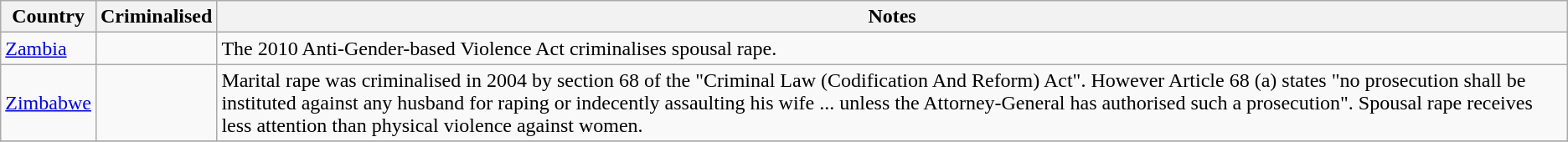<table class="sortable wikitable">
<tr>
<th>Country</th>
<th>Criminalised</th>
<th ! class="unsortable">Notes</th>
</tr>
<tr>
<td><a href='#'>Zambia</a></td>
<td></td>
<td>The 2010 Anti-Gender-based Violence Act criminalises spousal rape.</td>
</tr>
<tr>
<td><a href='#'>Zimbabwe</a></td>
<td></td>
<td>Marital rape was criminalised in 2004 by section 68 of the "Criminal Law (Codification And Reform) Act". However Article 68 (a) states "no prosecution shall be instituted against any husband for raping or indecently assaulting his wife ... unless the Attorney-General has authorised such a prosecution". Spousal rape receives less attention than physical violence against women.</td>
</tr>
<tr>
</tr>
</table>
